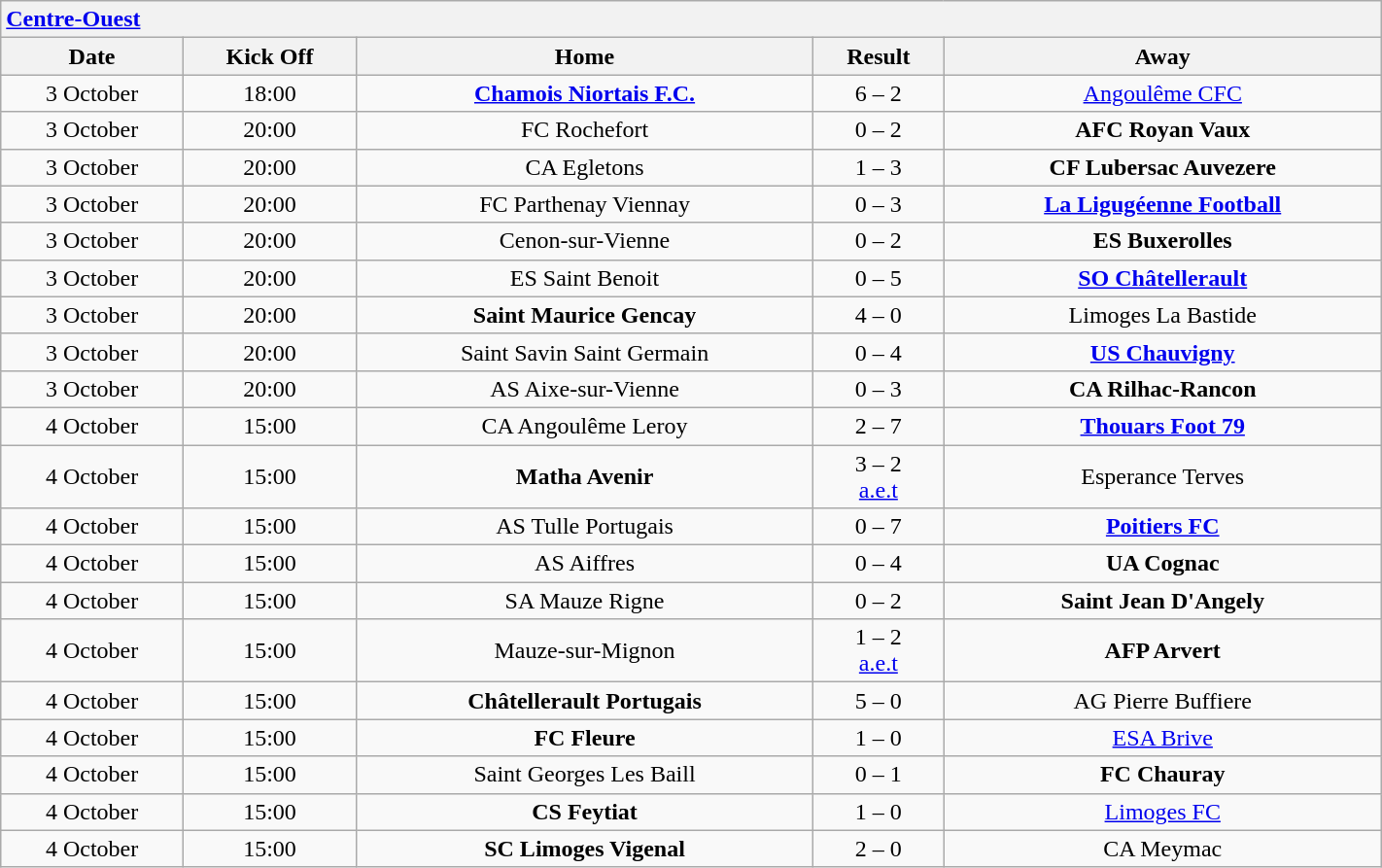<table class="wikitable collapsible collapsed" style="font-size: 100%; margin:0px;" width="75%">
<tr>
<th colspan="7" style="text-align:left;"> <a href='#'>Centre-Ouest</a></th>
</tr>
<tr>
<th><strong>Date</strong></th>
<th><strong>Kick Off</strong></th>
<th><strong>Home</strong></th>
<th><strong>Result</strong></th>
<th><strong>Away</strong></th>
</tr>
<tr>
<td align=center>3 October</td>
<td align=center>18:00</td>
<td align=center><strong><a href='#'>Chamois Niortais F.C.</a></strong></td>
<td align=center>6 – 2</td>
<td align=center><a href='#'>Angoulême CFC</a></td>
</tr>
<tr>
<td align=center>3 October</td>
<td align=center>20:00</td>
<td align=center>FC Rochefort</td>
<td align=center>0 – 2</td>
<td align=center><strong>AFC Royan Vaux</strong></td>
</tr>
<tr>
<td align=center>3 October</td>
<td align=center>20:00</td>
<td align=center>CA Egletons</td>
<td align=center>1 – 3</td>
<td align=center><strong>CF Lubersac Auvezere</strong></td>
</tr>
<tr>
<td align=center>3 October</td>
<td align=center>20:00</td>
<td align=center>FC Parthenay Viennay</td>
<td align=center>0 – 3</td>
<td align=center><strong><a href='#'>La Ligugéenne Football</a></strong></td>
</tr>
<tr>
<td align=center>3 October</td>
<td align=center>20:00</td>
<td align=center>Cenon-sur-Vienne</td>
<td align=center>0 – 2</td>
<td align=center><strong>ES Buxerolles</strong></td>
</tr>
<tr>
<td align=center>3 October</td>
<td align=center>20:00</td>
<td align=center>ES Saint Benoit</td>
<td align=center>0 – 5</td>
<td align=center><strong><a href='#'>SO Châtellerault</a></strong></td>
</tr>
<tr>
<td align=center>3 October</td>
<td align=center>20:00</td>
<td align=center><strong>Saint Maurice Gencay</strong></td>
<td align=center>4 – 0</td>
<td align=center>Limoges La Bastide</td>
</tr>
<tr>
<td align=center>3 October</td>
<td align=center>20:00</td>
<td align=center>Saint Savin Saint Germain</td>
<td align=center>0 – 4</td>
<td align=center><strong><a href='#'>US Chauvigny</a></strong></td>
</tr>
<tr>
<td align=center>3 October</td>
<td align=center>20:00</td>
<td align=center>AS Aixe-sur-Vienne</td>
<td align=center>0 – 3</td>
<td align=center><strong>CA Rilhac-Rancon</strong></td>
</tr>
<tr>
<td align=center>4 October</td>
<td align=center>15:00</td>
<td align=center>CA Angoulême Leroy</td>
<td align=center>2 – 7</td>
<td align=center><strong><a href='#'>Thouars Foot 79</a></strong></td>
</tr>
<tr>
<td align=center>4 October</td>
<td align=center>15:00</td>
<td align=center><strong>Matha Avenir</strong></td>
<td align=center>3 – 2 <br> <a href='#'>a.e.t</a></td>
<td align=center>Esperance Terves</td>
</tr>
<tr>
<td align=center>4 October</td>
<td align=center>15:00</td>
<td align=center>AS Tulle Portugais</td>
<td align=center>0 – 7</td>
<td align=center><strong><a href='#'>Poitiers FC</a></strong></td>
</tr>
<tr>
<td align=center>4 October</td>
<td align=center>15:00</td>
<td align=center>AS Aiffres</td>
<td align=center>0 – 4</td>
<td align=center><strong>UA Cognac</strong></td>
</tr>
<tr>
<td align=center>4 October</td>
<td align=center>15:00</td>
<td align=center>SA Mauze Rigne</td>
<td align=center>0 – 2</td>
<td align=center><strong>Saint Jean D'Angely</strong></td>
</tr>
<tr>
<td align=center>4 October</td>
<td align=center>15:00</td>
<td align=center>Mauze-sur-Mignon</td>
<td align=center>1 – 2 <br> <a href='#'>a.e.t</a></td>
<td align=center><strong>AFP Arvert</strong></td>
</tr>
<tr>
<td align=center>4 October</td>
<td align=center>15:00</td>
<td align=center><strong>Châtellerault Portugais</strong></td>
<td align=center>5 – 0</td>
<td align=center>AG Pierre Buffiere</td>
</tr>
<tr>
<td align=center>4 October</td>
<td align=center>15:00</td>
<td align=center><strong>FC Fleure</strong></td>
<td align=center>1 – 0</td>
<td align=center><a href='#'>ESA Brive</a></td>
</tr>
<tr>
<td align=center>4 October</td>
<td align=center>15:00</td>
<td align=center>Saint Georges Les Baill</td>
<td align=center>0 – 1</td>
<td align=center><strong>FC Chauray</strong></td>
</tr>
<tr>
<td align=center>4 October</td>
<td align=center>15:00</td>
<td align=center><strong>CS Feytiat</strong></td>
<td align=center>1 – 0</td>
<td align=center><a href='#'>Limoges FC</a></td>
</tr>
<tr>
<td align=center>4 October</td>
<td align=center>15:00</td>
<td align=center><strong>SC Limoges Vigenal</strong></td>
<td align=center>2 – 0</td>
<td align=center>CA Meymac</td>
</tr>
</table>
